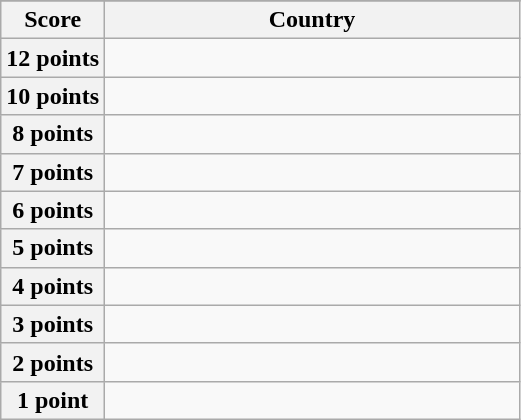<table class="wikitable">
<tr>
</tr>
<tr>
<th scope="col" width="20%">Score</th>
<th scope="col">Country</th>
</tr>
<tr>
<th scope="row">12 points</th>
<td></td>
</tr>
<tr>
<th scope="row">10 points</th>
<td></td>
</tr>
<tr>
<th scope="row">8 points</th>
<td></td>
</tr>
<tr>
<th scope="row">7 points</th>
<td></td>
</tr>
<tr>
<th scope="row">6 points</th>
<td></td>
</tr>
<tr>
<th scope="row">5 points</th>
<td></td>
</tr>
<tr>
<th scope="row">4 points</th>
<td></td>
</tr>
<tr>
<th scope="row">3 points</th>
<td></td>
</tr>
<tr>
<th scope="row">2 points</th>
<td></td>
</tr>
<tr>
<th scope="row">1 point</th>
<td></td>
</tr>
</table>
